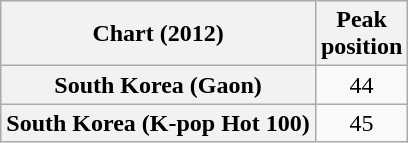<table class="wikitable plainrowheaders">
<tr>
<th>Chart (2012)</th>
<th>Peak<br>position</th>
</tr>
<tr>
<th scope=row>South Korea (Gaon)</th>
<td align="center">44</td>
</tr>
<tr>
<th scope=row>South Korea (K-pop Hot 100)</th>
<td align="center">45</td>
</tr>
</table>
